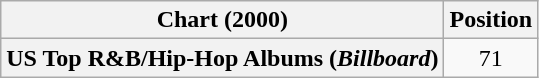<table class="wikitable plainrowheaders" style="text-align:center">
<tr>
<th scope="col">Chart (2000)</th>
<th scope="col">Position</th>
</tr>
<tr>
<th scope="row">US Top R&B/Hip-Hop Albums (<em>Billboard</em>)</th>
<td>71</td>
</tr>
</table>
